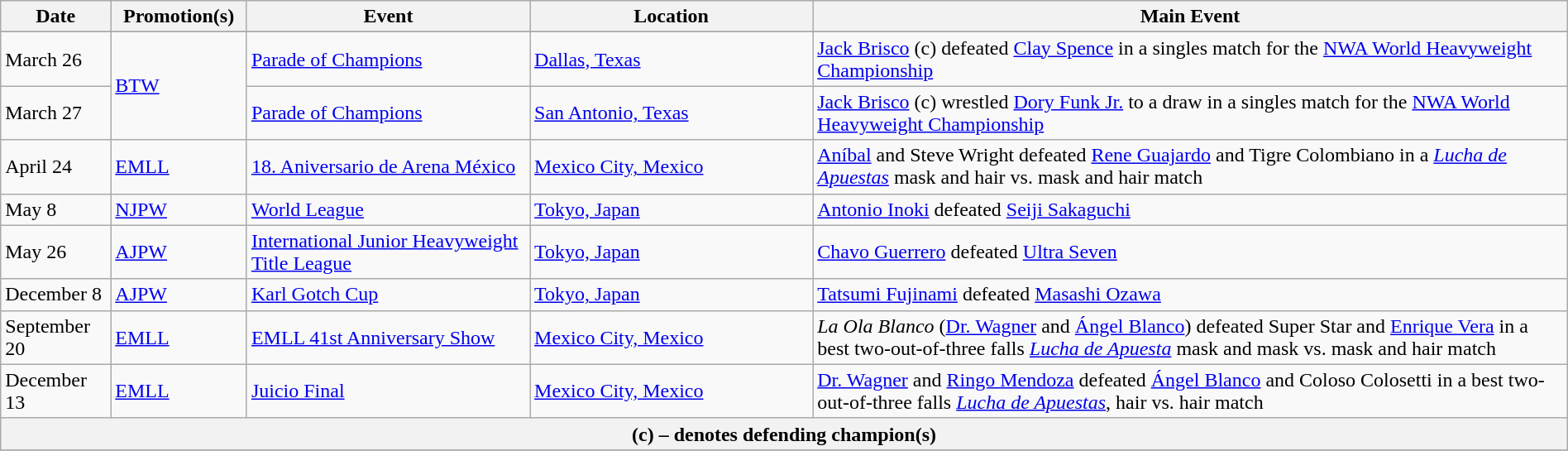<table class="wikitable" style="width:100%;">
<tr>
<th width="5%">Date</th>
<th width="5%">Promotion(s)</th>
<th style="width:15%;">Event</th>
<th style="width:15%;">Location</th>
<th style="width:40%;">Main Event</th>
</tr>
<tr style="width:20%;" |Notes>
</tr>
<tr>
<td>March 26</td>
<td rowspan=2><a href='#'>BTW</a></td>
<td><a href='#'>Parade of Champions</a></td>
<td><a href='#'>Dallas, Texas</a></td>
<td><a href='#'>Jack Brisco</a> (c) defeated <a href='#'>Clay Spence</a> in a singles match for the <a href='#'>NWA World Heavyweight Championship</a></td>
</tr>
<tr>
<td>March 27</td>
<td><a href='#'>Parade of Champions</a></td>
<td><a href='#'>San Antonio, Texas</a></td>
<td><a href='#'>Jack Brisco</a> (c) wrestled <a href='#'>Dory Funk Jr.</a> to a draw in a singles match for the <a href='#'>NWA World Heavyweight Championship</a></td>
</tr>
<tr>
<td>April 24</td>
<td><a href='#'>EMLL</a></td>
<td><a href='#'>18. Aniversario de Arena México</a></td>
<td><a href='#'>Mexico City, Mexico</a></td>
<td><a href='#'>Aníbal</a> and Steve Wright defeated <a href='#'>Rene Guajardo</a> and Tigre Colombiano in a <em><a href='#'>Lucha de Apuestas</a></em> mask and hair vs. mask and hair match</td>
</tr>
<tr>
<td>May 8</td>
<td><a href='#'>NJPW</a></td>
<td><a href='#'>World League</a></td>
<td><a href='#'>Tokyo, Japan</a></td>
<td><a href='#'>Antonio Inoki</a> defeated <a href='#'>Seiji Sakaguchi</a></td>
</tr>
<tr>
<td>May 26</td>
<td><a href='#'>AJPW</a></td>
<td><a href='#'>International Junior Heavyweight Title League</a></td>
<td><a href='#'>Tokyo, Japan</a></td>
<td><a href='#'>Chavo Guerrero</a> defeated <a href='#'>Ultra Seven</a></td>
</tr>
<tr>
<td>December 8</td>
<td><a href='#'>AJPW</a></td>
<td><a href='#'>Karl Gotch Cup</a></td>
<td><a href='#'>Tokyo, Japan</a></td>
<td><a href='#'>Tatsumi Fujinami</a> defeated <a href='#'>Masashi Ozawa</a></td>
</tr>
<tr>
<td>September 20</td>
<td><a href='#'>EMLL</a></td>
<td><a href='#'>EMLL 41st Anniversary Show</a></td>
<td><a href='#'>Mexico City, Mexico</a></td>
<td><em>La Ola Blanco</em> (<a href='#'>Dr. Wagner</a> and <a href='#'>Ángel Blanco</a>) defeated Super Star and <a href='#'>Enrique Vera</a> in a best two-out-of-three falls <em><a href='#'>Lucha de Apuesta</a></em> mask and mask vs. mask and hair match</td>
</tr>
<tr>
<td>December 13</td>
<td><a href='#'>EMLL</a></td>
<td><a href='#'>Juicio Final</a></td>
<td><a href='#'>Mexico City, Mexico</a></td>
<td><a href='#'>Dr. Wagner</a> and <a href='#'>Ringo Mendoza</a> defeated <a href='#'>Ángel Blanco</a> and Coloso Colosetti in a best two-out-of-three falls <em><a href='#'>Lucha de Apuestas</a></em>, hair vs. hair match</td>
</tr>
<tr>
<th colspan="5">(c) – denotes defending champion(s)</th>
</tr>
<tr>
</tr>
</table>
